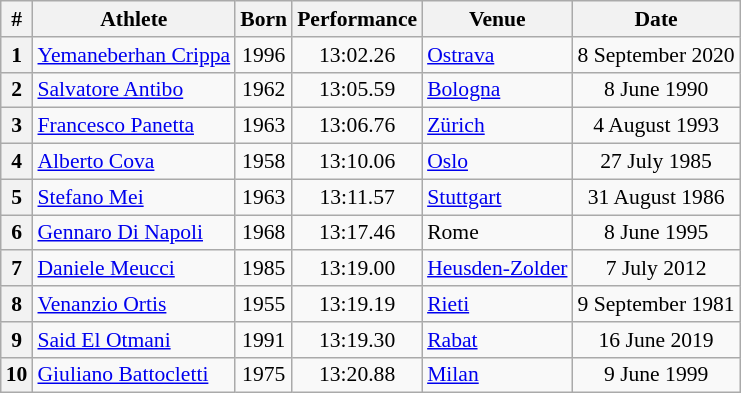<table class="wikitable" style="font-size:90%; text-align:center;">
<tr>
<th>#</th>
<th>Athlete</th>
<th>Born</th>
<th>Performance</th>
<th>Venue</th>
<th>Date</th>
</tr>
<tr>
<th>1</th>
<td align=left><a href='#'>Yemaneberhan Crippa</a></td>
<td>1996</td>
<td>13:02.26</td>
<td align=left> <a href='#'>Ostrava</a></td>
<td>8 September 2020</td>
</tr>
<tr>
<th>2</th>
<td align=left><a href='#'>Salvatore Antibo</a></td>
<td>1962</td>
<td>13:05.59</td>
<td align=left> <a href='#'>Bologna</a></td>
<td>8 June 1990</td>
</tr>
<tr>
<th>3</th>
<td align=left><a href='#'>Francesco Panetta</a></td>
<td>1963</td>
<td>13:06.76</td>
<td align=left> <a href='#'>Zürich</a></td>
<td>4 August 1993</td>
</tr>
<tr>
<th>4</th>
<td align=left><a href='#'>Alberto Cova</a></td>
<td>1958</td>
<td>13:10.06</td>
<td align=left> <a href='#'>Oslo</a></td>
<td>27 July 1985</td>
</tr>
<tr>
<th>5</th>
<td align=left><a href='#'>Stefano Mei</a></td>
<td>1963</td>
<td>13:11.57</td>
<td align=left> <a href='#'>Stuttgart</a></td>
<td>31 August 1986</td>
</tr>
<tr>
<th>6</th>
<td align=left><a href='#'>Gennaro Di Napoli</a></td>
<td>1968</td>
<td>13:17.46</td>
<td align=left> Rome</td>
<td>8 June 1995</td>
</tr>
<tr>
<th>7</th>
<td align=left><a href='#'>Daniele Meucci</a></td>
<td>1985</td>
<td>13:19.00</td>
<td align=left> <a href='#'>Heusden-Zolder</a></td>
<td>7 July 2012</td>
</tr>
<tr>
<th>8</th>
<td align=left><a href='#'>Venanzio Ortis</a></td>
<td>1955</td>
<td>13:19.19</td>
<td align=left> <a href='#'>Rieti</a></td>
<td>9 September 1981</td>
</tr>
<tr>
<th>9</th>
<td align=left><a href='#'>Said El Otmani</a></td>
<td>1991</td>
<td>13:19.30</td>
<td align=left> <a href='#'>Rabat</a></td>
<td>16 June 2019</td>
</tr>
<tr>
<th>10</th>
<td align=left><a href='#'>Giuliano Battocletti</a></td>
<td>1975</td>
<td>13:20.88</td>
<td align=left> <a href='#'>Milan</a></td>
<td>9 June 1999</td>
</tr>
</table>
